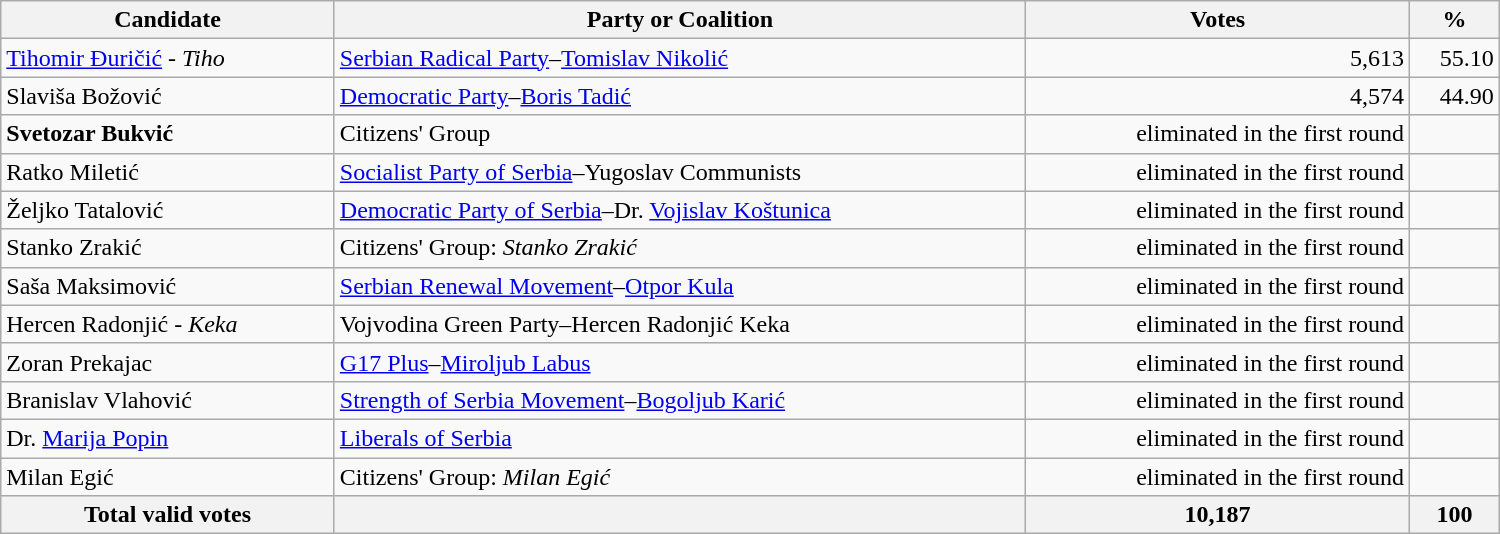<table style="width:1000px;" class="wikitable">
<tr>
<th>Candidate</th>
<th>Party or Coalition</th>
<th>Votes</th>
<th>%</th>
</tr>
<tr>
<td align="left"><a href='#'>Tihomir Đuričić</a> - <em>Tiho</em></td>
<td align="left"><a href='#'>Serbian Radical Party</a>–<a href='#'>Tomislav Nikolić</a></td>
<td align="right">5,613</td>
<td align="right">55.10</td>
</tr>
<tr>
<td align="left">Slaviša Božović</td>
<td align="left"><a href='#'>Democratic Party</a>–<a href='#'>Boris Tadić</a></td>
<td align="right">4,574</td>
<td align="right">44.90</td>
</tr>
<tr>
<td align="left"><strong>Svetozar Bukvić</strong></td>
<td align="left">Citizens' Group</td>
<td align="right">eliminated in the first round</td>
<td align="right"></td>
</tr>
<tr>
<td align="left">Ratko Miletić</td>
<td align="left"><a href='#'>Socialist Party of Serbia</a>–Yugoslav Communists</td>
<td align="right">eliminated in the first round</td>
<td align="right"></td>
</tr>
<tr>
<td align="left">Željko Tatalović</td>
<td align="left"><a href='#'>Democratic Party of Serbia</a>–Dr. <a href='#'>Vojislav Koštunica</a></td>
<td align="right">eliminated in the first round</td>
<td align="right"></td>
</tr>
<tr>
<td align="left">Stanko Zrakić</td>
<td align="left">Citizens' Group: <em>Stanko Zrakić</em></td>
<td align="right">eliminated in the first round</td>
<td align="right"></td>
</tr>
<tr>
<td align="left">Saša Maksimović</td>
<td align="left"><a href='#'>Serbian Renewal Movement</a>–<a href='#'>Otpor Kula</a></td>
<td align="right">eliminated in the first round</td>
<td align="right"></td>
</tr>
<tr>
<td align="left">Hercen Radonjić - <em>Keka</em></td>
<td align="left">Vojvodina Green Party–Hercen Radonjić Keka</td>
<td align="right">eliminated in the first round</td>
<td align="right"></td>
</tr>
<tr>
<td align="left">Zoran Prekajac</td>
<td align="left"><a href='#'>G17 Plus</a>–<a href='#'>Miroljub Labus</a></td>
<td align="right">eliminated in the first round</td>
<td align="right"></td>
</tr>
<tr>
<td align="left">Branislav Vlahović</td>
<td align="left"><a href='#'>Strength of Serbia Movement</a>–<a href='#'>Bogoljub Karić</a></td>
<td align="right">eliminated in the first round</td>
<td align="right"></td>
</tr>
<tr>
<td align="left">Dr. <a href='#'>Marija Popin</a></td>
<td align="left"><a href='#'>Liberals of Serbia</a></td>
<td align="right">eliminated in the first round</td>
<td align="right"></td>
</tr>
<tr>
<td align="left">Milan Egić</td>
<td align="left">Citizens' Group: <em>Milan Egić</em></td>
<td align="right">eliminated in the first round</td>
<td align="right"></td>
</tr>
<tr>
<th align="left">Total valid votes</th>
<th align="left"></th>
<th align="right">10,187</th>
<th align="right">100</th>
</tr>
</table>
